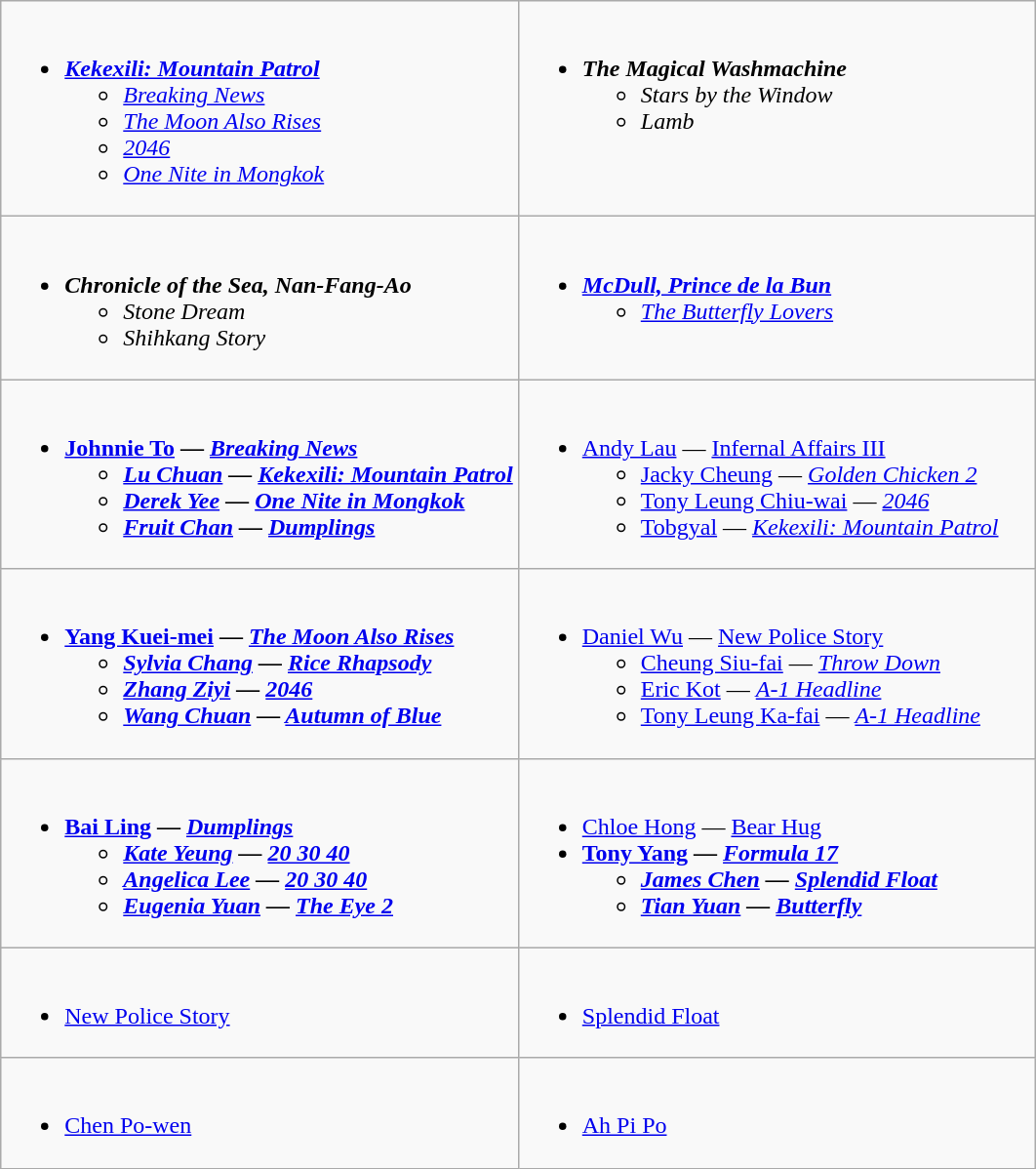<table class=wikitable>
<tr>
<td valign="top" width="50%"><br><ul><li><strong><em><a href='#'>Kekexili: Mountain Patrol</a></em></strong><ul><li><em><a href='#'>Breaking News</a></em></li><li><em><a href='#'>The Moon Also Rises</a></em></li><li><em><a href='#'>2046</a></em></li><li><em><a href='#'>One Nite in Mongkok</a></em></li></ul></li></ul></td>
<td valign="top" width="50%"><br><ul><li><strong><em>The Magical Washmachine</em></strong><ul><li><em>Stars by the Window</em></li><li><em>Lamb</em></li></ul></li></ul></td>
</tr>
<tr>
<td valign="top" width="50%"><br><ul><li><strong><em>Chronicle of the Sea, Nan-Fang-Ao</em></strong><ul><li><em>Stone Dream</em></li><li><em>Shihkang Story</em></li></ul></li></ul></td>
<td valign="top" width="50%"><br><ul><li><strong><em><a href='#'>McDull, Prince de la Bun</a></em></strong><ul><li><em><a href='#'>The Butterfly Lovers</a></em></li></ul></li></ul></td>
</tr>
<tr>
<td valign="top" width="50%"><br><ul><li><strong><a href='#'>Johnnie To</a> — <em><a href='#'>Breaking News</a><strong><em><ul><li><a href='#'>Lu Chuan</a>  — </em><a href='#'>Kekexili: Mountain Patrol</a><em></li><li><a href='#'>Derek Yee</a> — </em><a href='#'>One Nite in Mongkok</a><em></li><li><a href='#'>Fruit Chan</a> — </em><a href='#'>Dumplings</a><em></li></ul></li></ul></td>
<td valign="top" width="50%"><br><ul><li></strong><a href='#'>Andy Lau</a> — </em><a href='#'>Infernal Affairs III</a></em></strong><ul><li><a href='#'>Jacky Cheung</a> — <em><a href='#'>Golden Chicken 2</a></em></li><li><a href='#'>Tony Leung Chiu-wai</a> — <em><a href='#'>2046</a></em></li><li><a href='#'>Tobgyal</a> — <em><a href='#'>Kekexili: Mountain Patrol</a></em></li></ul></li></ul></td>
</tr>
<tr>
<td valign="top" width="50%"><br><ul><li><strong><a href='#'>Yang Kuei-mei</a> — <em><a href='#'>The Moon Also Rises</a><strong><em><ul><li><a href='#'>Sylvia Chang</a> — </em><a href='#'>Rice Rhapsody</a><em></li><li><a href='#'>Zhang Ziyi</a> — </em><a href='#'>2046</a><em></li><li><a href='#'>Wang Chuan</a> — </em><a href='#'>Autumn of Blue</a><em></li></ul></li></ul></td>
<td valign="top" width="50%"><br><ul><li></strong><a href='#'>Daniel Wu</a> — </em><a href='#'>New Police Story</a></em></strong><ul><li><a href='#'>Cheung Siu-fai</a> — <em><a href='#'>Throw Down</a></em></li><li><a href='#'>Eric Kot</a> — <em><a href='#'>A-1 Headline</a></em></li><li><a href='#'>Tony Leung Ka-fai</a> — <em><a href='#'>A-1 Headline</a></em></li></ul></li></ul></td>
</tr>
<tr>
<td valign="top" width="50%"><br><ul><li><strong><a href='#'>Bai Ling</a> — <em><a href='#'>Dumplings</a><strong><em><ul><li><a href='#'>Kate Yeung</a> — </em><a href='#'>20 30 40</a><em></li><li><a href='#'>Angelica Lee</a> — </em><a href='#'>20 30 40</a><em></li><li><a href='#'>Eugenia Yuan</a> — </em><a href='#'>The Eye 2</a><em></li></ul></li></ul></td>
<td valign="top" width="50%"><br><ul><li></strong><a href='#'>Chloe Hong</a> — </em><a href='#'>Bear Hug</a></em></strong></li><li><strong><a href='#'>Tony Yang</a> — <em><a href='#'>Formula 17</a><strong><em><ul><li><a href='#'>James Chen</a> — </em><a href='#'>Splendid Float</a><em></li><li><a href='#'>Tian Yuan</a> — </em><a href='#'>Butterfly</a><em></li></ul></li></ul></td>
</tr>
<tr>
<td valign="top" width="50%"><br><ul><li></em></strong><a href='#'>New Police Story</a><strong><em></li></ul></td>
<td valign="top" width="50%"><br><ul><li></em></strong><a href='#'>Splendid Float</a><strong><em></li></ul></td>
</tr>
<tr>
<td valign="top" width="50%"><br><ul><li></strong><a href='#'>Chen Po-wen</a><strong></li></ul></td>
<td valign="top" width="50%"><br><ul><li></strong><a href='#'>Ah Pi Po</a><strong></li></ul></td>
</tr>
</table>
